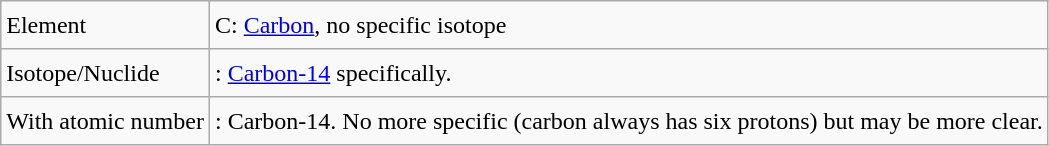<table class="wikitable" border = 0>
<tr style="height:2em;">
<td>Element</td>
<td><span></span>C: <a href='#'>Carbon</a>, no specific isotope</td>
</tr>
<tr style="height:2em;">
<td>Isotope/Nuclide</td>
<td>: <a href='#'>Carbon-14</a> specifically.</td>
</tr>
<tr style="height:2em;">
<td>With atomic number</td>
<td>: Carbon-14. No more specific (carbon always has six protons) but may be more clear.</td>
</tr>
</table>
